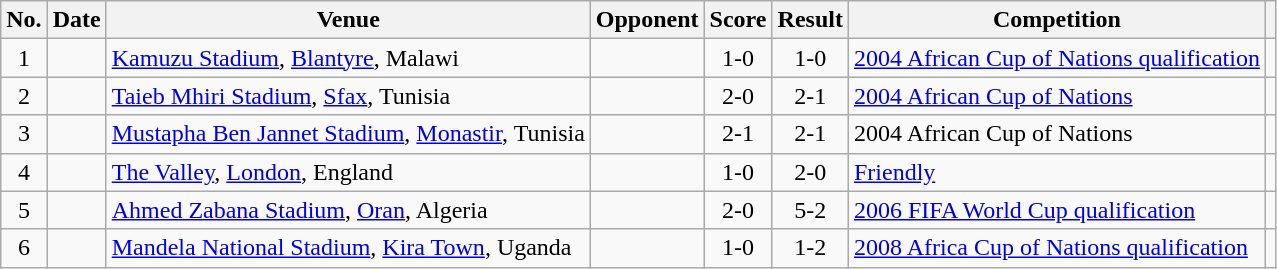<table class="wikitable sortable">
<tr>
<th scope="col">No.</th>
<th scope="col">Date</th>
<th scope="col">Venue</th>
<th scope="col">Opponent</th>
<th scope="col">Score</th>
<th scope="col">Result</th>
<th scope="col">Competition</th>
<th scope="col" class="unsortable"></th>
</tr>
<tr>
<td style="text-align:center">1</td>
<td></td>
<td><a href='#'>Kamuzu Stadium</a>, <a href='#'>Blantyre</a>, Malawi</td>
<td></td>
<td style="text-align:center">1-0</td>
<td style="text-align:center">1-0</td>
<td><a href='#'>2004 African Cup of Nations qualification</a></td>
<td></td>
</tr>
<tr>
<td style="text-align:center">2</td>
<td></td>
<td><a href='#'>Taieb Mhiri Stadium</a>, <a href='#'>Sfax</a>, Tunisia</td>
<td></td>
<td style="text-align:center">2-0</td>
<td style="text-align:center">2-1</td>
<td><a href='#'>2004 African Cup of Nations</a></td>
<td></td>
</tr>
<tr>
<td style="text-align:center">3</td>
<td></td>
<td><a href='#'>Mustapha Ben Jannet Stadium</a>, <a href='#'>Monastir</a>, Tunisia</td>
<td></td>
<td style="text-align:center">2-1</td>
<td style="text-align:center">2-1</td>
<td>2004 African Cup of Nations</td>
<td></td>
</tr>
<tr>
<td style="text-align:center">4</td>
<td></td>
<td><a href='#'>The Valley</a>, <a href='#'>London</a>, England</td>
<td></td>
<td style="text-align:center">1-0</td>
<td style="text-align:center">2-0</td>
<td><a href='#'>Friendly</a></td>
<td></td>
</tr>
<tr>
<td style="text-align:center">5</td>
<td></td>
<td><a href='#'>Ahmed Zabana Stadium</a>, <a href='#'>Oran</a>, Algeria</td>
<td></td>
<td style="text-align:center">2-0</td>
<td style="text-align:center">5-2</td>
<td><a href='#'>2006 FIFA World Cup qualification</a></td>
<td></td>
</tr>
<tr>
<td style="text-align:center">6</td>
<td></td>
<td><a href='#'>Mandela National Stadium</a>, <a href='#'>Kira Town</a>, Uganda</td>
<td></td>
<td style="text-align:center">1-0</td>
<td style="text-align:center">1-2</td>
<td><a href='#'>2008 Africa Cup of Nations qualification</a></td>
<td></td>
</tr>
</table>
